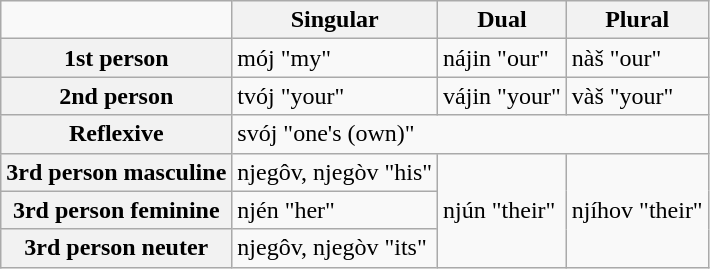<table class="wikitable">
<tr>
<td></td>
<th>Singular</th>
<th>Dual</th>
<th>Plural</th>
</tr>
<tr>
<th>1st person</th>
<td>mój "my"</td>
<td>nájin "our"</td>
<td>nàš "our"</td>
</tr>
<tr>
<th>2nd person</th>
<td>tvój "your"</td>
<td>vájin "your"</td>
<td>vàš "your"</td>
</tr>
<tr>
<th>Reflexive</th>
<td colspan="3">svój "one's (own)"</td>
</tr>
<tr>
<th>3rd person masculine</th>
<td>njegôv, njegòv "his"</td>
<td rowspan="3">njún "their"</td>
<td rowspan="3">njíhov "their"</td>
</tr>
<tr>
<th>3rd person feminine</th>
<td>njén "her"</td>
</tr>
<tr>
<th>3rd person neuter</th>
<td>njegôv, njegòv "its"</td>
</tr>
</table>
